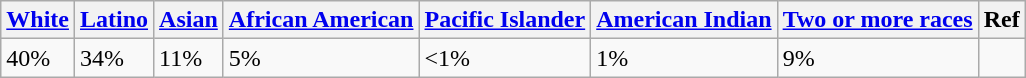<table class="wikitable">
<tr>
<th><a href='#'>White</a></th>
<th><a href='#'>Latino</a></th>
<th><a href='#'>Asian</a></th>
<th><a href='#'>African American</a></th>
<th><a href='#'>Pacific Islander</a></th>
<th><a href='#'>American Indian</a></th>
<th><a href='#'>Two or more races</a></th>
<th>Ref</th>
</tr>
<tr>
<td>40%</td>
<td>34%</td>
<td>11%</td>
<td>5%</td>
<td><1%</td>
<td>1%</td>
<td>9%</td>
<td></td>
</tr>
</table>
